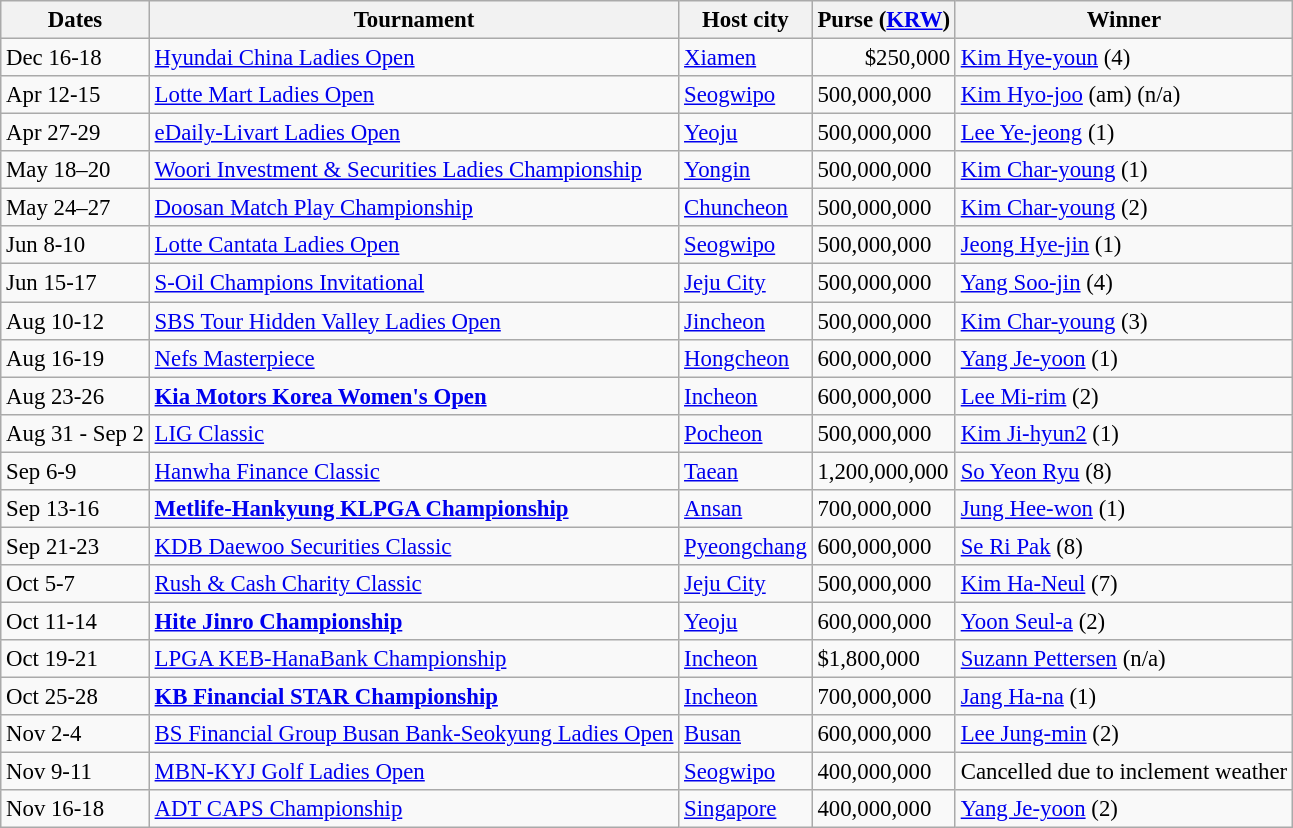<table class="wikitable" style="font-size:95%;">
<tr>
<th>Dates</th>
<th>Tournament</th>
<th>Host city</th>
<th>Purse (<a href='#'>KRW</a>)</th>
<th>Winner</th>
</tr>
<tr>
<td>Dec 16-18</td>
<td><a href='#'>Hyundai China Ladies Open</a></td>
<td> <a href='#'>Xiamen</a></td>
<td align=right>$250,000</td>
<td> <a href='#'>Kim Hye-youn</a> (4)</td>
</tr>
<tr>
<td>Apr 12-15</td>
<td><a href='#'>Lotte Mart Ladies Open</a></td>
<td> <a href='#'>Seogwipo</a></td>
<td>500,000,000</td>
<td> <a href='#'>Kim Hyo-joo</a> (am) (n/a)</td>
</tr>
<tr>
<td>Apr 27-29</td>
<td><a href='#'>eDaily-Livart Ladies Open</a></td>
<td> <a href='#'>Yeoju</a></td>
<td>500,000,000</td>
<td> <a href='#'>Lee Ye-jeong</a> (1)</td>
</tr>
<tr>
<td>May 18–20</td>
<td><a href='#'>Woori Investment & Securities Ladies Championship</a></td>
<td> <a href='#'>Yongin</a></td>
<td>500,000,000</td>
<td> <a href='#'>Kim Char-young</a> (1)</td>
</tr>
<tr>
<td>May 24–27</td>
<td><a href='#'>Doosan Match Play Championship</a></td>
<td> <a href='#'>Chuncheon</a></td>
<td>500,000,000</td>
<td> <a href='#'>Kim Char-young</a> (2)</td>
</tr>
<tr>
<td>Jun 8-10</td>
<td><a href='#'>Lotte Cantata Ladies Open</a></td>
<td> <a href='#'>Seogwipo</a></td>
<td>500,000,000</td>
<td> <a href='#'>Jeong Hye-jin</a> (1)</td>
</tr>
<tr>
<td>Jun 15-17</td>
<td><a href='#'>S-Oil Champions Invitational</a></td>
<td> <a href='#'>Jeju City</a></td>
<td>500,000,000</td>
<td> <a href='#'>Yang Soo-jin</a> (4)</td>
</tr>
<tr>
<td>Aug 10-12</td>
<td><a href='#'>SBS Tour Hidden Valley Ladies Open</a></td>
<td> <a href='#'>Jincheon</a></td>
<td>500,000,000</td>
<td> <a href='#'>Kim Char-young</a> (3)</td>
</tr>
<tr>
<td>Aug 16-19</td>
<td><a href='#'>Nefs Masterpiece</a></td>
<td> <a href='#'>Hongcheon</a></td>
<td>600,000,000</td>
<td> <a href='#'>Yang Je-yoon</a> (1)</td>
</tr>
<tr>
<td>Aug 23-26</td>
<td><strong><a href='#'>Kia Motors Korea Women's Open</a></strong></td>
<td> <a href='#'>Incheon</a></td>
<td>600,000,000</td>
<td> <a href='#'>Lee Mi-rim</a> (2)</td>
</tr>
<tr>
<td>Aug 31 - Sep 2</td>
<td><a href='#'>LIG Classic</a></td>
<td> <a href='#'>Pocheon</a></td>
<td>500,000,000</td>
<td> <a href='#'>Kim Ji-hyun2</a> (1)</td>
</tr>
<tr>
<td>Sep 6-9</td>
<td><a href='#'>Hanwha Finance Classic</a></td>
<td> <a href='#'>Taean</a></td>
<td>1,200,000,000</td>
<td> <a href='#'>So Yeon Ryu</a> (8)</td>
</tr>
<tr>
<td>Sep 13-16</td>
<td><strong><a href='#'>Metlife-Hankyung KLPGA Championship</a></strong></td>
<td> <a href='#'>Ansan</a></td>
<td>700,000,000</td>
<td> <a href='#'>Jung Hee-won</a> (1)</td>
</tr>
<tr>
<td>Sep 21-23</td>
<td><a href='#'>KDB Daewoo Securities Classic</a></td>
<td> <a href='#'>Pyeongchang</a></td>
<td>600,000,000</td>
<td> <a href='#'>Se Ri Pak</a> (8)</td>
</tr>
<tr>
<td>Oct 5-7</td>
<td><a href='#'>Rush & Cash Charity Classic</a></td>
<td> <a href='#'>Jeju City</a></td>
<td>500,000,000</td>
<td> <a href='#'>Kim Ha-Neul</a> (7)</td>
</tr>
<tr>
<td>Oct 11-14</td>
<td><strong><a href='#'>Hite Jinro Championship</a></strong></td>
<td> <a href='#'>Yeoju</a></td>
<td>600,000,000</td>
<td> <a href='#'>Yoon Seul-a</a> (2)</td>
</tr>
<tr>
<td>Oct 19-21</td>
<td><a href='#'>LPGA KEB-HanaBank Championship</a></td>
<td> <a href='#'>Incheon</a></td>
<td>$1,800,000</td>
<td> <a href='#'>Suzann Pettersen</a> (n/a)</td>
</tr>
<tr>
<td>Oct 25-28</td>
<td><strong><a href='#'>KB Financial STAR Championship</a></strong></td>
<td> <a href='#'>Incheon</a></td>
<td>700,000,000</td>
<td> <a href='#'>Jang Ha-na</a> (1)</td>
</tr>
<tr>
<td>Nov 2-4</td>
<td><a href='#'>BS Financial Group Busan Bank-Seokyung Ladies Open</a></td>
<td> <a href='#'>Busan</a></td>
<td>600,000,000</td>
<td> <a href='#'>Lee Jung-min</a> (2)</td>
</tr>
<tr>
<td>Nov 9-11</td>
<td><a href='#'>MBN-KYJ Golf Ladies Open</a></td>
<td> <a href='#'>Seogwipo</a></td>
<td>400,000,000</td>
<td>Cancelled due to inclement weather</td>
</tr>
<tr>
<td>Nov 16-18</td>
<td><a href='#'>ADT CAPS Championship</a></td>
<td> <a href='#'>Singapore</a></td>
<td>400,000,000</td>
<td> <a href='#'>Yang Je-yoon</a> (2)</td>
</tr>
</table>
